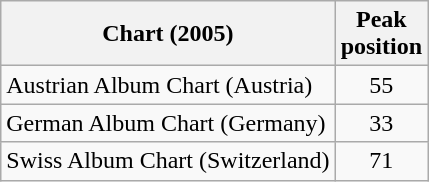<table class="wikitable">
<tr>
<th>Chart (2005)</th>
<th>Peak<br>position</th>
</tr>
<tr>
<td>Austrian Album Chart (Austria)</td>
<td align="center">55</td>
</tr>
<tr>
<td>German Album Chart (Germany)</td>
<td align="center">33</td>
</tr>
<tr>
<td>Swiss Album Chart (Switzerland)</td>
<td align="center">71</td>
</tr>
</table>
